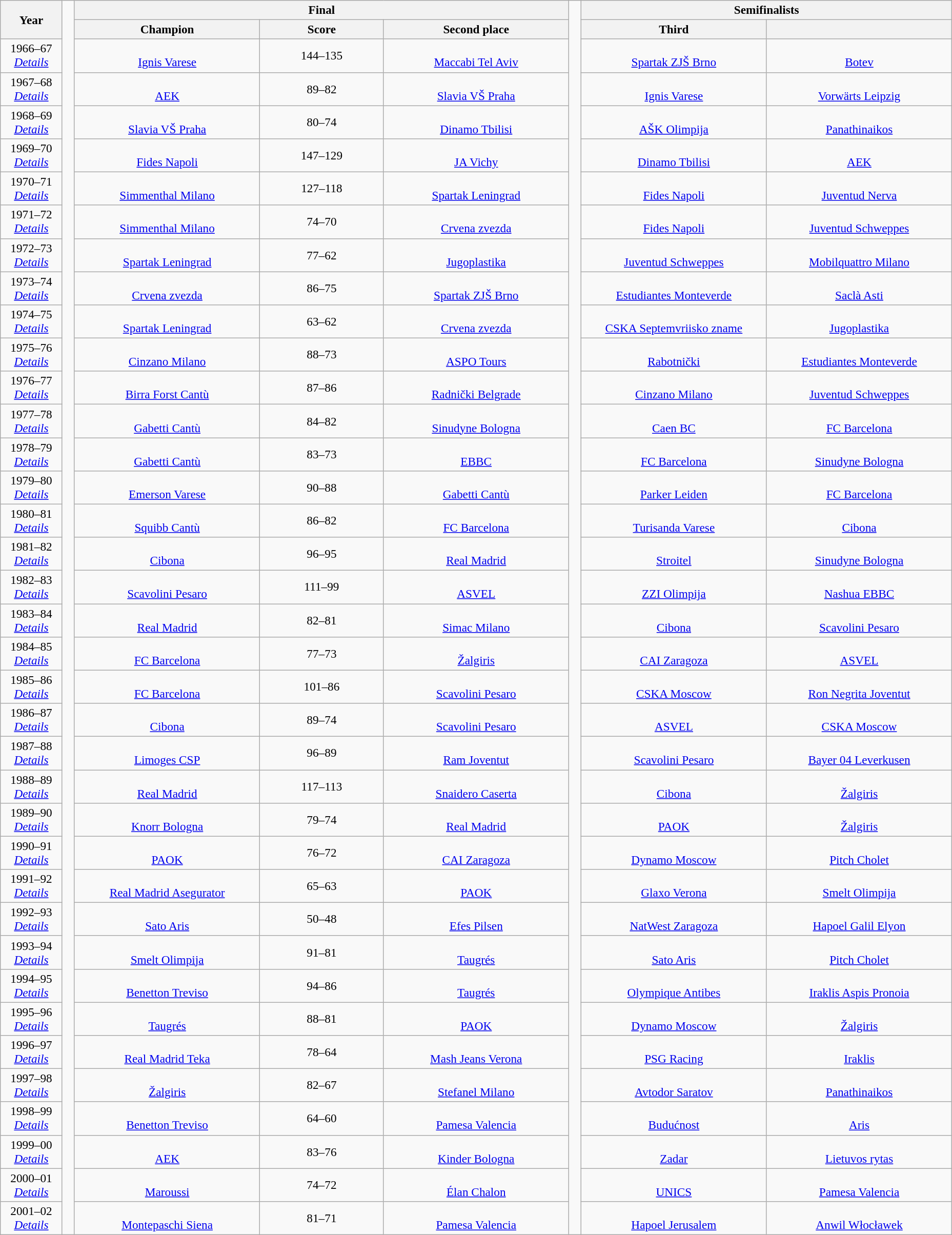<table class="wikitable" style="font-size: 97%; text-align: center;">
<tr>
<th rowspan="2" style="width:5%;">Year</th>
<td style="width:1%;" rowspan="38"></td>
<th colspan=3>Final</th>
<td style="width:1%;" rowspan="38"></td>
<th colspan=2>Semifinalists</th>
</tr>
<tr>
<th width=15%>Champion</th>
<th width=10%>Score</th>
<th width=15%>Second place</th>
<th width=15%>Third</th>
<th width=15%></th>
</tr>
<tr>
<td>1966–67<br><em><a href='#'>Details</a></em></td>
<td><br> <a href='#'>Ignis Varese</a></td>
<td>144–135<br></td>
<td> <br> <a href='#'>Maccabi Tel Aviv</a></td>
<td> <br> <a href='#'>Spartak ZJŠ Brno</a></td>
<td> <br> <a href='#'>Botev</a></td>
</tr>
<tr>
<td>1967–68<br><em><a href='#'>Details</a></em></td>
<td> <br> <a href='#'>AEK</a></td>
<td>89–82</td>
<td> <br> <a href='#'>Slavia VŠ Praha</a></td>
<td> <br> <a href='#'>Ignis Varese</a></td>
<td> <br> <a href='#'>Vorwärts Leipzig</a></td>
</tr>
<tr>
<td>1968–69<br><em><a href='#'>Details</a></em></td>
<td> <br> <a href='#'>Slavia VŠ Praha</a></td>
<td>80–74</td>
<td> <br> <a href='#'>Dinamo Tbilisi</a></td>
<td> <br> <a href='#'>AŠK Olimpija</a></td>
<td> <br> <a href='#'>Panathinaikos</a></td>
</tr>
<tr>
<td>1969–70<br><em><a href='#'>Details</a></em></td>
<td> <br> <a href='#'>Fides Napoli</a></td>
<td>147–129<br></td>
<td> <br> <a href='#'>JA Vichy</a></td>
<td> <br> <a href='#'>Dinamo Tbilisi</a></td>
<td> <br> <a href='#'>AEK</a></td>
</tr>
<tr>
<td>1970–71<br><em><a href='#'>Details</a></em></td>
<td> <br> <a href='#'>Simmenthal Milano</a></td>
<td>127–118<br></td>
<td> <br> <a href='#'>Spartak Leningrad</a></td>
<td> <br> <a href='#'>Fides Napoli</a></td>
<td> <br> <a href='#'>Juventud Nerva</a></td>
</tr>
<tr>
<td>1971–72<br><em><a href='#'>Details</a></em></td>
<td> <br> <a href='#'>Simmenthal Milano</a></td>
<td>74–70</td>
<td> <br> <a href='#'>Crvena zvezda</a></td>
<td> <br> <a href='#'>Fides Napoli</a></td>
<td> <br> <a href='#'>Juventud Schweppes</a></td>
</tr>
<tr>
<td>1972–73<br><em><a href='#'>Details</a></em></td>
<td> <br> <a href='#'>Spartak Leningrad</a></td>
<td>77–62</td>
<td> <br> <a href='#'>Jugoplastika</a></td>
<td> <br> <a href='#'>Juventud Schweppes</a></td>
<td> <br> <a href='#'>Mobilquattro Milano</a></td>
</tr>
<tr>
<td>1973–74<br><em><a href='#'>Details</a></em></td>
<td> <br> <a href='#'>Crvena zvezda</a></td>
<td>86–75</td>
<td> <br> <a href='#'>Spartak ZJŠ Brno</a></td>
<td> <br> <a href='#'>Estudiantes Monteverde</a></td>
<td> <br> <a href='#'>Saclà Asti</a></td>
</tr>
<tr>
<td>1974–75<br><em><a href='#'>Details</a></em></td>
<td> <br> <a href='#'>Spartak Leningrad</a></td>
<td>63–62</td>
<td> <br> <a href='#'>Crvena zvezda</a></td>
<td> <br> <a href='#'>CSKA Septemvriisko zname</a></td>
<td> <br> <a href='#'>Jugoplastika</a></td>
</tr>
<tr>
<td>1975–76<br><em><a href='#'>Details</a></em></td>
<td> <br> <a href='#'>Cinzano Milano</a></td>
<td>88–73</td>
<td> <br> <a href='#'>ASPO Tours</a></td>
<td> <br> <a href='#'>Rabotnički</a></td>
<td> <br> <a href='#'>Estudiantes Monteverde</a></td>
</tr>
<tr>
<td>1976–77<br><em><a href='#'>Details</a></em></td>
<td> <br> <a href='#'>Birra Forst Cantù</a></td>
<td>87–86</td>
<td> <br> <a href='#'>Radnički Belgrade</a></td>
<td> <br> <a href='#'>Cinzano Milano</a></td>
<td> <br> <a href='#'>Juventud Schweppes</a></td>
</tr>
<tr>
<td>1977–78<br><em><a href='#'>Details</a></em></td>
<td> <br> <a href='#'>Gabetti Cantù</a></td>
<td>84–82</td>
<td> <br> <a href='#'>Sinudyne Bologna</a></td>
<td> <br> <a href='#'>Caen BC</a></td>
<td> <br> <a href='#'>FC Barcelona</a></td>
</tr>
<tr>
<td>1978–79<br><em><a href='#'>Details</a></em></td>
<td> <br> <a href='#'>Gabetti Cantù</a></td>
<td>83–73</td>
<td> <br> <a href='#'>EBBC</a></td>
<td> <br> <a href='#'>FC Barcelona</a></td>
<td> <br> <a href='#'>Sinudyne Bologna</a></td>
</tr>
<tr>
<td>1979–80<br><em><a href='#'>Details</a></em></td>
<td> <br> <a href='#'>Emerson Varese</a></td>
<td>90–88</td>
<td> <br> <a href='#'>Gabetti Cantù</a></td>
<td> <br> <a href='#'>Parker Leiden</a></td>
<td> <br> <a href='#'>FC Barcelona</a></td>
</tr>
<tr>
<td>1980–81<br><em><a href='#'>Details</a></em></td>
<td> <br> <a href='#'>Squibb Cantù</a></td>
<td>86–82</td>
<td> <br> <a href='#'>FC Barcelona</a></td>
<td> <br> <a href='#'>Turisanda Varese</a></td>
<td> <br> <a href='#'>Cibona</a></td>
</tr>
<tr>
<td>1981–82<br><em><a href='#'>Details</a></em></td>
<td> <br> <a href='#'>Cibona</a></td>
<td>96–95</td>
<td> <br> <a href='#'>Real Madrid</a></td>
<td> <br> <a href='#'>Stroitel</a></td>
<td> <br> <a href='#'>Sinudyne Bologna</a></td>
</tr>
<tr>
<td>1982–83<br><em><a href='#'>Details</a></em></td>
<td> <br> <a href='#'>Scavolini Pesaro</a></td>
<td>111–99</td>
<td> <br> <a href='#'>ASVEL</a></td>
<td> <br> <a href='#'>ZZI Olimpija</a></td>
<td> <br> <a href='#'>Nashua EBBC</a></td>
</tr>
<tr>
<td>1983–84<br><em><a href='#'>Details</a></em></td>
<td> <br> <a href='#'>Real Madrid</a></td>
<td>82–81</td>
<td> <br> <a href='#'>Simac Milano</a></td>
<td> <br> <a href='#'>Cibona</a></td>
<td> <br> <a href='#'>Scavolini Pesaro</a></td>
</tr>
<tr>
<td>1984–85<br><em><a href='#'>Details</a></em></td>
<td> <br> <a href='#'>FC Barcelona</a></td>
<td>77–73</td>
<td> <br> <a href='#'>Žalgiris</a></td>
<td> <br> <a href='#'>CAI Zaragoza</a></td>
<td> <br> <a href='#'>ASVEL</a></td>
</tr>
<tr>
<td>1985–86<br><em><a href='#'>Details</a></em></td>
<td> <br> <a href='#'>FC Barcelona</a></td>
<td>101–86</td>
<td> <br> <a href='#'>Scavolini Pesaro</a></td>
<td> <br> <a href='#'>CSKA Moscow</a></td>
<td> <br> <a href='#'>Ron Negrita Joventut</a></td>
</tr>
<tr>
<td>1986–87<br><em><a href='#'>Details</a></em></td>
<td> <br> <a href='#'>Cibona</a></td>
<td>89–74</td>
<td> <br> <a href='#'>Scavolini Pesaro</a></td>
<td> <br> <a href='#'>ASVEL</a></td>
<td> <br> <a href='#'>CSKA Moscow</a></td>
</tr>
<tr>
<td>1987–88<br><em><a href='#'>Details</a></em></td>
<td> <br> <a href='#'>Limoges CSP</a></td>
<td>96–89</td>
<td> <br> <a href='#'>Ram Joventut</a></td>
<td> <br> <a href='#'>Scavolini Pesaro</a></td>
<td> <br> <a href='#'>Bayer 04 Leverkusen</a></td>
</tr>
<tr>
<td>1988–89<br><em><a href='#'>Details</a></em></td>
<td> <br> <a href='#'>Real Madrid</a></td>
<td>117–113</td>
<td> <br> <a href='#'>Snaidero Caserta</a></td>
<td> <br> <a href='#'>Cibona</a></td>
<td> <br> <a href='#'>Žalgiris</a></td>
</tr>
<tr>
<td>1989–90<br><em><a href='#'>Details</a></em></td>
<td> <br> <a href='#'>Knorr Bologna</a></td>
<td>79–74</td>
<td> <br> <a href='#'>Real Madrid</a></td>
<td> <br> <a href='#'>PAOK</a></td>
<td> <br> <a href='#'>Žalgiris</a></td>
</tr>
<tr>
<td>1990–91<br><em><a href='#'>Details</a></em></td>
<td> <br> <a href='#'>PAOK</a></td>
<td>76–72</td>
<td> <br> <a href='#'>CAI Zaragoza</a></td>
<td> <br> <a href='#'>Dynamo Moscow</a></td>
<td> <br> <a href='#'>Pitch Cholet</a></td>
</tr>
<tr>
<td>1991–92<br><em><a href='#'>Details</a></em></td>
<td> <br> <a href='#'>Real Madrid Asegurator</a></td>
<td>65–63</td>
<td> <br> <a href='#'>PAOK</a></td>
<td> <br> <a href='#'>Glaxo Verona</a></td>
<td> <br> <a href='#'>Smelt Olimpija</a></td>
</tr>
<tr>
<td>1992–93<br><em><a href='#'>Details</a></em></td>
<td> <br> <a href='#'>Sato Aris</a></td>
<td>50–48</td>
<td> <br> <a href='#'>Efes Pilsen</a></td>
<td> <br> <a href='#'>NatWest Zaragoza</a></td>
<td> <br> <a href='#'>Hapoel Galil Elyon</a></td>
</tr>
<tr>
<td>1993–94<br><em><a href='#'>Details</a></em></td>
<td> <br> <a href='#'>Smelt Olimpija</a></td>
<td>91–81</td>
<td> <br> <a href='#'>Taugrés</a></td>
<td> <br> <a href='#'>Sato Aris</a></td>
<td> <br> <a href='#'>Pitch Cholet</a></td>
</tr>
<tr>
<td>1994–95<br><em><a href='#'>Details</a></em></td>
<td> <br> <a href='#'>Benetton Treviso</a></td>
<td>94–86</td>
<td> <br> <a href='#'>Taugrés</a></td>
<td> <br> <a href='#'>Olympique Antibes</a></td>
<td> <br> <a href='#'>Iraklis Aspis Pronoia</a></td>
</tr>
<tr>
<td>1995–96<br><em><a href='#'>Details</a></em></td>
<td> <br> <a href='#'>Taugrés</a></td>
<td>88–81</td>
<td> <br> <a href='#'>PAOK</a></td>
<td> <br> <a href='#'>Dynamo Moscow</a></td>
<td> <br> <a href='#'>Žalgiris</a></td>
</tr>
<tr>
<td>1996–97<br><em><a href='#'>Details</a></em></td>
<td> <br> <a href='#'>Real Madrid Teka</a></td>
<td>78–64</td>
<td> <br> <a href='#'>Mash Jeans Verona</a></td>
<td> <br> <a href='#'>PSG Racing</a></td>
<td> <br> <a href='#'>Iraklis</a></td>
</tr>
<tr>
<td>1997–98<br><em><a href='#'>Details</a></em></td>
<td> <br> <a href='#'>Žalgiris</a></td>
<td>82–67</td>
<td> <br> <a href='#'>Stefanel Milano</a></td>
<td> <br> <a href='#'>Avtodor Saratov</a></td>
<td> <br> <a href='#'>Panathinaikos</a></td>
</tr>
<tr>
<td>1998–99<br><em><a href='#'>Details</a></em></td>
<td> <br> <a href='#'>Benetton Treviso</a></td>
<td>64–60</td>
<td> <br> <a href='#'>Pamesa Valencia</a></td>
<td> <br> <a href='#'>Budućnost</a></td>
<td> <br> <a href='#'>Aris</a></td>
</tr>
<tr>
<td>1999–00<br><em><a href='#'>Details</a></em></td>
<td> <br> <a href='#'>AEK</a></td>
<td>83–76</td>
<td> <br> <a href='#'>Kinder Bologna</a></td>
<td> <br> <a href='#'>Zadar</a></td>
<td> <br> <a href='#'>Lietuvos rytas</a></td>
</tr>
<tr>
<td>2000–01<br><em><a href='#'>Details</a></em></td>
<td> <br> <a href='#'>Maroussi</a></td>
<td>74–72</td>
<td> <br> <a href='#'>Élan Chalon</a></td>
<td> <br> <a href='#'>UNICS</a></td>
<td> <br> <a href='#'>Pamesa Valencia</a></td>
</tr>
<tr>
<td>2001–02<br><em><a href='#'>Details</a></em></td>
<td> <br> <a href='#'>Montepaschi Siena</a></td>
<td>81–71</td>
<td> <br> <a href='#'>Pamesa Valencia</a></td>
<td> <br> <a href='#'>Hapoel Jerusalem</a></td>
<td> <br> <a href='#'>Anwil Włocławek</a></td>
</tr>
</table>
